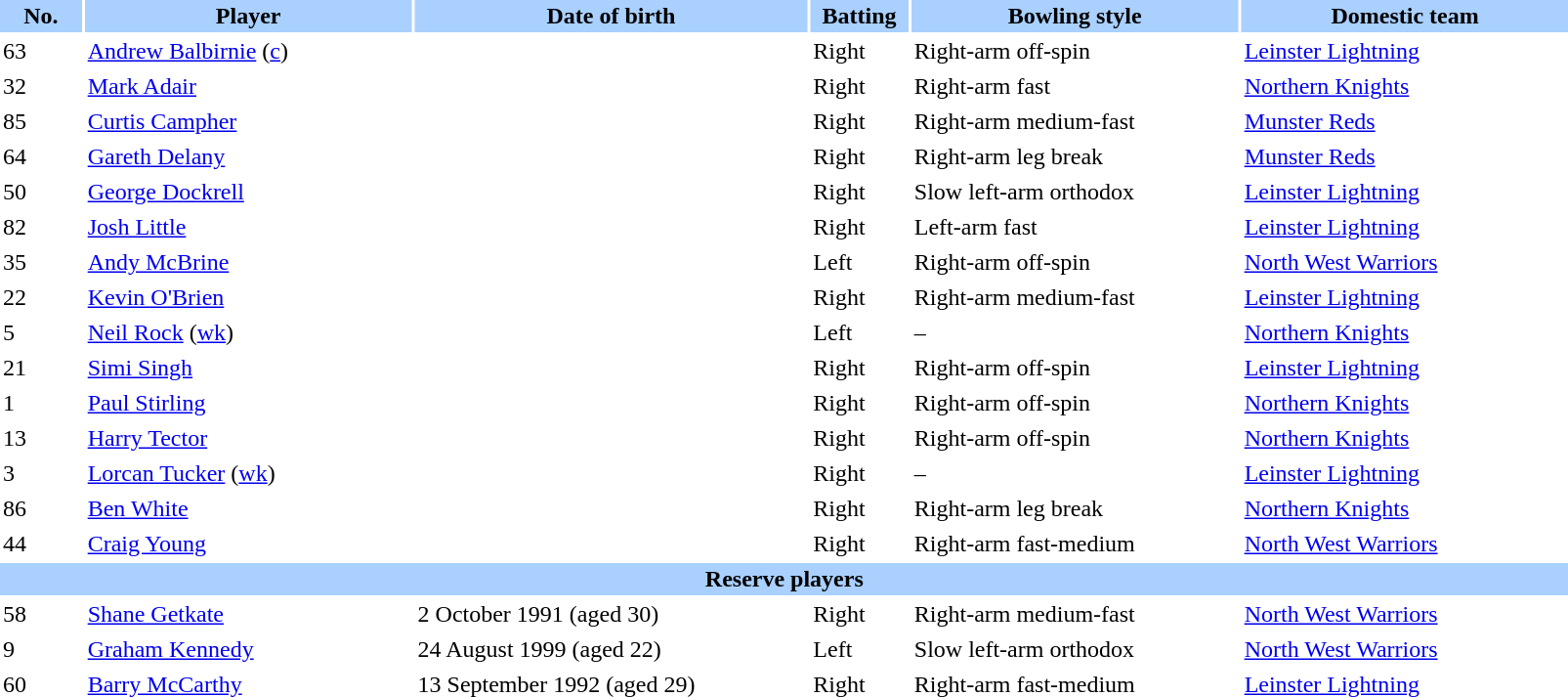<table class="sortable" style="width:85%;" border="0" cellspacing="2" cellpadding="2">
<tr style="background:#aad0ff;">
<th scope="col" width="5%">No.</th>
<th width=20%>Player</th>
<th width=24%>Date of birth</th>
<th width=6%>Batting</th>
<th width=20%>Bowling style</th>
<th width=20%>Domestic team</th>
</tr>
<tr>
<td>63</td>
<td><a href='#'>Andrew Balbirnie</a> (<a href='#'>c</a>)</td>
<td></td>
<td>Right</td>
<td>Right-arm off-spin</td>
<td><a href='#'>Leinster Lightning</a></td>
</tr>
<tr>
<td>32</td>
<td><a href='#'>Mark Adair</a></td>
<td></td>
<td>Right</td>
<td>Right-arm fast</td>
<td><a href='#'>Northern Knights</a></td>
</tr>
<tr>
<td>85</td>
<td><a href='#'>Curtis Campher</a></td>
<td></td>
<td>Right</td>
<td>Right-arm medium-fast</td>
<td><a href='#'>Munster Reds</a></td>
</tr>
<tr>
<td>64</td>
<td><a href='#'>Gareth Delany</a></td>
<td></td>
<td>Right</td>
<td>Right-arm leg break</td>
<td><a href='#'>Munster Reds</a></td>
</tr>
<tr>
<td>50</td>
<td><a href='#'>George Dockrell</a></td>
<td></td>
<td>Right</td>
<td>Slow left-arm orthodox</td>
<td><a href='#'>Leinster Lightning</a></td>
</tr>
<tr>
<td>82</td>
<td><a href='#'>Josh Little</a></td>
<td></td>
<td>Right</td>
<td>Left-arm fast</td>
<td><a href='#'>Leinster Lightning</a></td>
</tr>
<tr>
<td>35</td>
<td><a href='#'>Andy McBrine</a></td>
<td></td>
<td>Left</td>
<td>Right-arm off-spin</td>
<td><a href='#'>North West Warriors</a></td>
</tr>
<tr>
<td>22</td>
<td><a href='#'>Kevin O'Brien</a></td>
<td></td>
<td>Right</td>
<td>Right-arm medium-fast</td>
<td><a href='#'>Leinster Lightning</a></td>
</tr>
<tr>
<td>5</td>
<td><a href='#'>Neil Rock</a> (<a href='#'>wk</a>)</td>
<td></td>
<td>Left</td>
<td>–</td>
<td><a href='#'>Northern Knights</a></td>
</tr>
<tr>
<td>21</td>
<td><a href='#'>Simi Singh</a></td>
<td></td>
<td>Right</td>
<td>Right-arm off-spin</td>
<td><a href='#'>Leinster Lightning</a></td>
</tr>
<tr>
<td>1</td>
<td><a href='#'>Paul Stirling</a></td>
<td></td>
<td>Right</td>
<td>Right-arm off-spin</td>
<td><a href='#'>Northern Knights</a></td>
</tr>
<tr>
<td>13</td>
<td><a href='#'>Harry Tector</a></td>
<td></td>
<td>Right</td>
<td>Right-arm off-spin</td>
<td><a href='#'>Northern Knights</a></td>
</tr>
<tr>
<td>3</td>
<td><a href='#'>Lorcan Tucker</a> (<a href='#'>wk</a>)</td>
<td></td>
<td>Right</td>
<td>–</td>
<td><a href='#'>Leinster Lightning</a></td>
</tr>
<tr>
<td>86</td>
<td><a href='#'>Ben White</a></td>
<td></td>
<td>Right</td>
<td>Right-arm leg break</td>
<td><a href='#'>Northern Knights</a></td>
</tr>
<tr>
<td>44</td>
<td><a href='#'>Craig Young</a></td>
<td></td>
<td>Right</td>
<td>Right-arm fast-medium</td>
<td><a href='#'>North West Warriors</a></td>
</tr>
<tr class=sortbottom style="background:#aad0ff;">
<th colspan=6>Reserve players</th>
</tr>
<tr class=sortbottom>
<td>58</td>
<td><a href='#'>Shane Getkate</a></td>
<td>2 October 1991 (aged 30)</td>
<td>Right</td>
<td>Right-arm medium-fast</td>
<td><a href='#'>North West Warriors</a></td>
</tr>
<tr>
<td>9</td>
<td><a href='#'>Graham Kennedy</a></td>
<td>24 August 1999 (aged 22)</td>
<td>Left</td>
<td>Slow left-arm orthodox</td>
<td><a href='#'>North West Warriors</a></td>
</tr>
<tr>
<td>60</td>
<td><a href='#'>Barry McCarthy</a></td>
<td>13 September 1992 (aged 29)</td>
<td>Right</td>
<td>Right-arm fast-medium</td>
<td><a href='#'>Leinster Lightning</a></td>
</tr>
</table>
